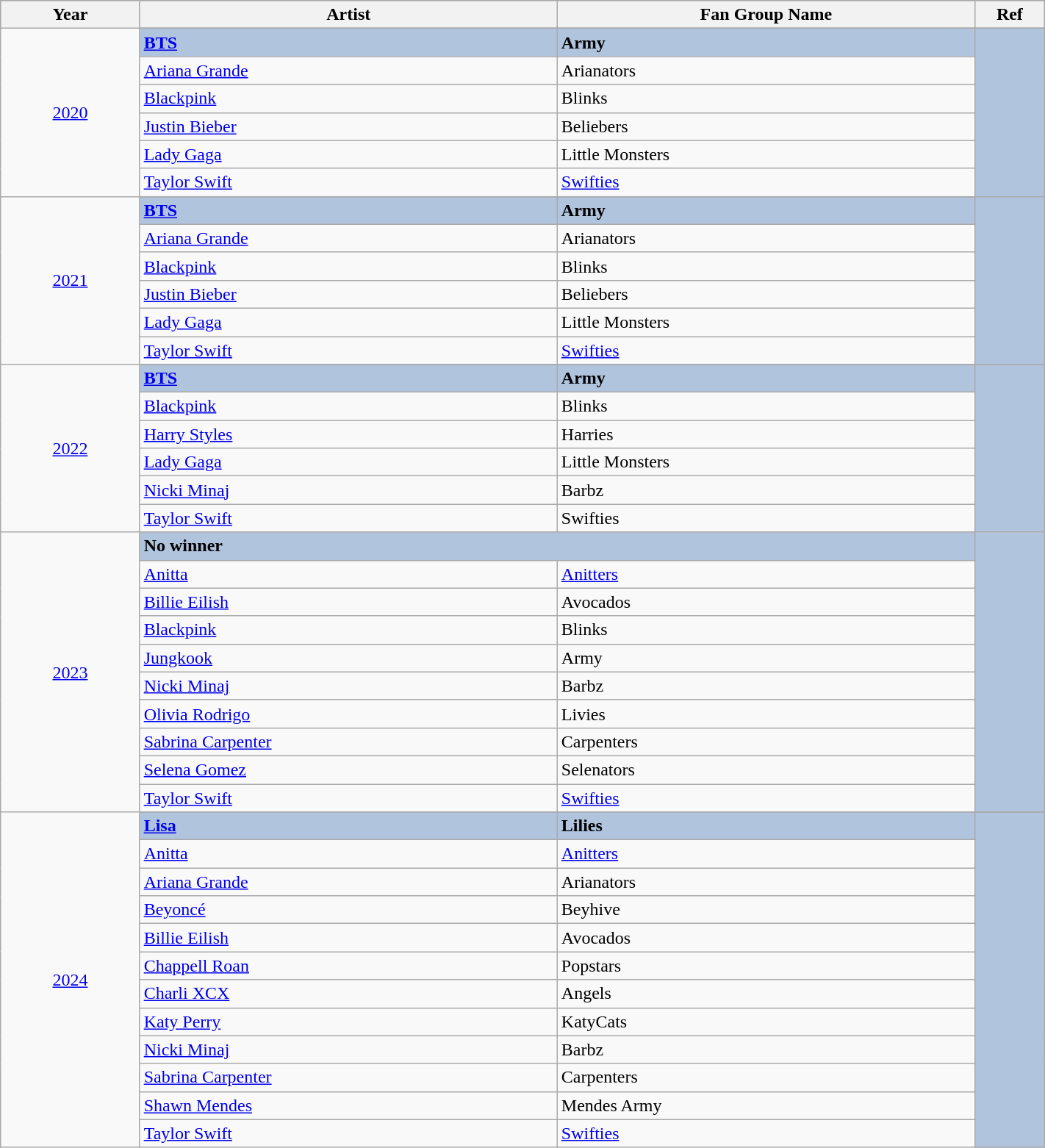<table class="wikitable" style="width:75%;">
<tr style="background:#bebebe;">
<th style="width:10%;">Year</th>
<th style="width:30%;">Artist</th>
<th style="width:30%;">Fan Group Name</th>
<th style="width:5%;">Ref</th>
</tr>
<tr>
<td rowspan="7" align="center"><a href='#'>2020</a></td>
</tr>
<tr style="background:#B0C4DE">
<td><strong><a href='#'>BTS</a></strong></td>
<td><strong>Army</strong></td>
<td rowspan="7" align="center"></td>
</tr>
<tr>
<td><a href='#'>Ariana Grande</a></td>
<td>Arianators</td>
</tr>
<tr>
<td><a href='#'>Blackpink</a></td>
<td>Blinks</td>
</tr>
<tr>
<td><a href='#'>Justin Bieber</a></td>
<td>Beliebers</td>
</tr>
<tr>
<td><a href='#'>Lady Gaga</a></td>
<td>Little Monsters</td>
</tr>
<tr>
<td><a href='#'>Taylor Swift</a></td>
<td><a href='#'>Swifties</a></td>
</tr>
<tr>
<td rowspan="7" align="center"><a href='#'>2021</a></td>
</tr>
<tr style="background:#B0C4DE">
<td><strong><a href='#'>BTS</a></strong></td>
<td><strong>Army</strong></td>
<td rowspan="6" align="center"></td>
</tr>
<tr>
<td><a href='#'>Ariana Grande</a></td>
<td>Arianators</td>
</tr>
<tr>
<td><a href='#'>Blackpink</a></td>
<td>Blinks</td>
</tr>
<tr>
<td><a href='#'>Justin Bieber</a></td>
<td>Beliebers</td>
</tr>
<tr>
<td><a href='#'>Lady Gaga</a></td>
<td>Little Monsters</td>
</tr>
<tr>
<td><a href='#'>Taylor Swift</a></td>
<td><a href='#'>Swifties</a></td>
</tr>
<tr>
<td rowspan="7" align="center"><a href='#'>2022</a></td>
</tr>
<tr style="background:#B0C4DE">
<td><strong><a href='#'>BTS</a></strong></td>
<td><strong>Army</strong></td>
<td rowspan="7" align="center"></td>
</tr>
<tr>
<td><a href='#'>Blackpink</a></td>
<td>Blinks</td>
</tr>
<tr>
<td><a href='#'>Harry Styles</a></td>
<td>Harries</td>
</tr>
<tr>
<td><a href='#'>Lady Gaga</a></td>
<td>Little Monsters</td>
</tr>
<tr>
<td><a href='#'>Nicki Minaj</a></td>
<td>Barbz</td>
</tr>
<tr>
<td><a href='#'>Taylor Swift</a></td>
<td>Swifties</td>
</tr>
<tr>
<td rowspan="11" align="center"><a href='#'>2023</a></td>
</tr>
<tr style="background:#B0C4DE">
<td colspan="2"><strong>No winner</strong></td>
<td rowspan="10" align="center"></td>
</tr>
<tr>
<td><a href='#'>Anitta</a></td>
<td><a href='#'>Anitters</a></td>
</tr>
<tr>
<td><a href='#'>Billie Eilish</a></td>
<td>Avocados</td>
</tr>
<tr>
<td><a href='#'>Blackpink</a></td>
<td>Blinks</td>
</tr>
<tr>
<td><a href='#'>Jungkook</a></td>
<td>Army</td>
</tr>
<tr>
<td><a href='#'>Nicki Minaj</a></td>
<td>Barbz</td>
</tr>
<tr>
<td><a href='#'>Olivia Rodrigo</a></td>
<td>Livies</td>
</tr>
<tr>
<td><a href='#'>Sabrina Carpenter</a></td>
<td>Carpenters</td>
</tr>
<tr>
<td><a href='#'>Selena Gomez</a></td>
<td>Selenators</td>
</tr>
<tr>
<td><a href='#'>Taylor Swift</a></td>
<td><a href='#'>Swifties</a></td>
</tr>
<tr>
<td rowspan="13" align="center"><a href='#'>2024</a></td>
</tr>
<tr style="background:#B0C4DE">
<td><strong><a href='#'>Lisa</a></strong></td>
<td><strong>Lilies</strong></td>
<td rowspan="12" align="center" style="background:#B0C4DE"></td>
</tr>
<tr>
<td><a href='#'>Anitta</a></td>
<td><a href='#'>Anitters</a></td>
</tr>
<tr>
<td><a href='#'>Ariana Grande</a></td>
<td>Arianators</td>
</tr>
<tr>
<td><a href='#'>Beyoncé</a></td>
<td>Beyhive</td>
</tr>
<tr>
<td><a href='#'>Billie Eilish</a></td>
<td>Avocados</td>
</tr>
<tr>
<td><a href='#'>Chappell Roan</a></td>
<td>Popstars</td>
</tr>
<tr>
<td><a href='#'>Charli XCX</a></td>
<td>Angels</td>
</tr>
<tr>
<td><a href='#'>Katy Perry</a></td>
<td>KatyCats</td>
</tr>
<tr>
<td><a href='#'>Nicki Minaj</a></td>
<td>Barbz</td>
</tr>
<tr>
<td><a href='#'>Sabrina Carpenter</a></td>
<td>Carpenters</td>
</tr>
<tr>
<td><a href='#'>Shawn Mendes</a></td>
<td>Mendes Army</td>
</tr>
<tr>
<td><a href='#'>Taylor Swift</a></td>
<td><a href='#'>Swifties</a></td>
</tr>
</table>
